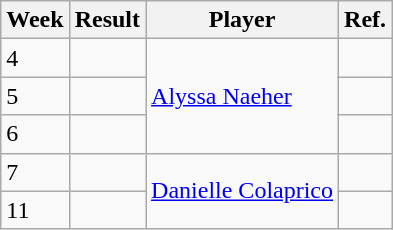<table class="wikitable sortable">
<tr>
<th data-sort-type=number>Week</th>
<th>Result</th>
<th>Player</th>
<th class=unsortable>Ref.</th>
</tr>
<tr>
<td>4</td>
<td></td>
<td rowspan=3> <a href='#'>Alyssa Naeher</a></td>
<td></td>
</tr>
<tr>
<td>5</td>
<td></td>
<td></td>
</tr>
<tr>
<td>6</td>
<td></td>
<td></td>
</tr>
<tr>
<td>7</td>
<td></td>
<td rowspan=2> <a href='#'>Danielle Colaprico</a></td>
<td></td>
</tr>
<tr>
<td>11</td>
<td></td>
<td></td>
</tr>
</table>
